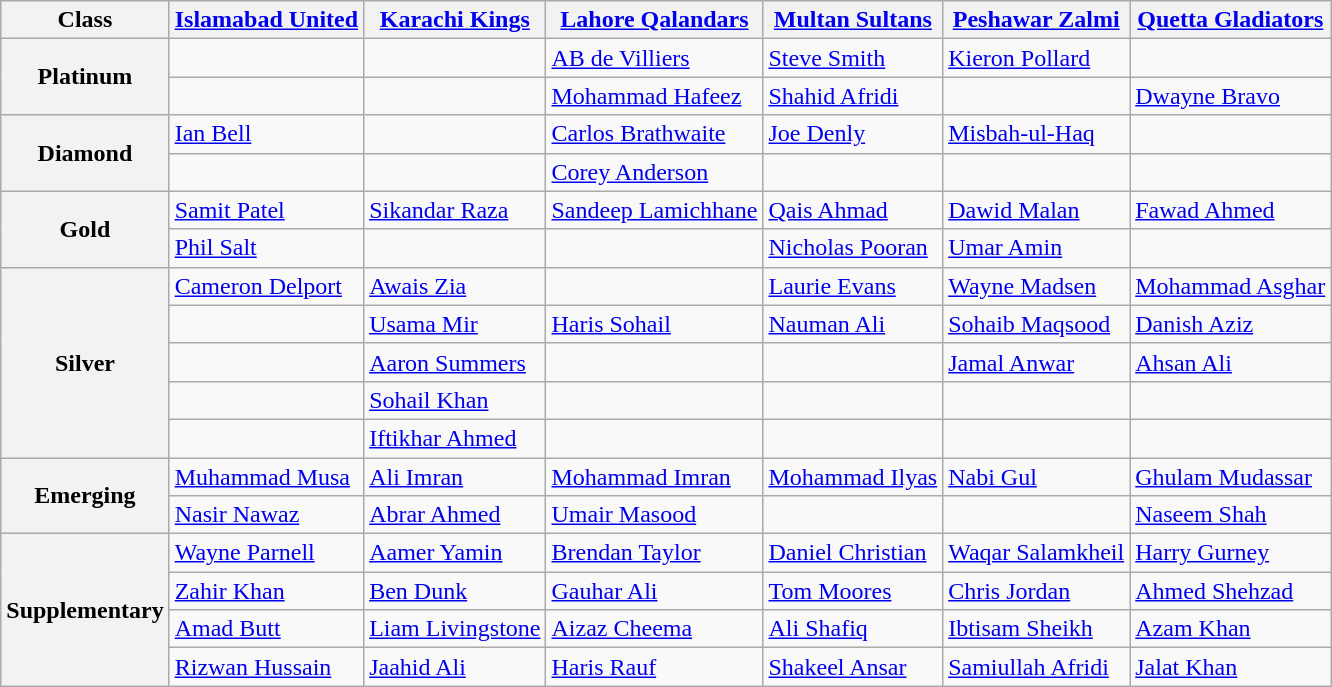<table class="wikitable">
<tr>
<th>Class</th>
<th><a href='#'>Islamabad United</a></th>
<th><a href='#'>Karachi Kings</a></th>
<th><a href='#'>Lahore Qalandars</a></th>
<th><a href='#'>Multan Sultans</a></th>
<th><a href='#'>Peshawar Zalmi</a></th>
<th><a href='#'>Quetta Gladiators</a></th>
</tr>
<tr>
<th rowspan="2">Platinum</th>
<td></td>
<td></td>
<td><a href='#'>AB de Villiers</a></td>
<td><a href='#'>Steve Smith</a></td>
<td><a href='#'>Kieron Pollard</a></td>
<td></td>
</tr>
<tr>
<td></td>
<td></td>
<td><a href='#'>Mohammad Hafeez</a></td>
<td><a href='#'>Shahid Afridi</a></td>
<td></td>
<td><a href='#'>Dwayne Bravo</a></td>
</tr>
<tr>
<th rowspan="2">Diamond</th>
<td><a href='#'>Ian Bell</a></td>
<td></td>
<td><a href='#'>Carlos Brathwaite</a></td>
<td><a href='#'>Joe Denly</a></td>
<td><a href='#'>Misbah-ul-Haq</a></td>
<td></td>
</tr>
<tr>
<td></td>
<td></td>
<td><a href='#'>Corey Anderson</a></td>
<td></td>
<td></td>
<td></td>
</tr>
<tr>
<th rowspan="2">Gold</th>
<td><a href='#'>Samit Patel</a></td>
<td><a href='#'>Sikandar Raza</a></td>
<td><a href='#'>Sandeep Lamichhane</a></td>
<td><a href='#'>Qais Ahmad</a></td>
<td><a href='#'>Dawid Malan</a></td>
<td><a href='#'>Fawad Ahmed</a></td>
</tr>
<tr>
<td><a href='#'>Phil Salt</a></td>
<td></td>
<td></td>
<td><a href='#'>Nicholas Pooran</a></td>
<td><a href='#'>Umar Amin</a></td>
<td></td>
</tr>
<tr>
<th rowspan="5">Silver</th>
<td><a href='#'>Cameron Delport</a></td>
<td><a href='#'>Awais Zia</a></td>
<td></td>
<td><a href='#'>Laurie Evans</a></td>
<td><a href='#'>Wayne Madsen</a></td>
<td><a href='#'>Mohammad Asghar</a></td>
</tr>
<tr>
<td></td>
<td><a href='#'>Usama Mir</a></td>
<td><a href='#'>Haris Sohail</a></td>
<td><a href='#'>Nauman Ali</a></td>
<td><a href='#'>Sohaib Maqsood</a></td>
<td><a href='#'>Danish Aziz</a></td>
</tr>
<tr>
<td></td>
<td><a href='#'>Aaron Summers</a></td>
<td></td>
<td></td>
<td><a href='#'>Jamal Anwar</a></td>
<td><a href='#'>Ahsan Ali</a></td>
</tr>
<tr>
<td></td>
<td><a href='#'>Sohail Khan</a></td>
<td></td>
<td></td>
<td></td>
<td></td>
</tr>
<tr>
<td></td>
<td><a href='#'>Iftikhar Ahmed</a></td>
<td></td>
<td></td>
<td></td>
<td></td>
</tr>
<tr>
<th rowspan="2">Emerging</th>
<td><a href='#'>Muhammad Musa</a></td>
<td><a href='#'>Ali Imran</a></td>
<td><a href='#'>Mohammad Imran</a></td>
<td><a href='#'>Mohammad Ilyas</a></td>
<td><a href='#'>Nabi Gul</a></td>
<td><a href='#'>Ghulam Mudassar</a></td>
</tr>
<tr>
<td><a href='#'>Nasir Nawaz</a></td>
<td><a href='#'>Abrar Ahmed</a></td>
<td><a href='#'>Umair Masood</a></td>
<td></td>
<td></td>
<td><a href='#'>Naseem Shah</a></td>
</tr>
<tr>
<th rowspan="4">Supplementary</th>
<td><a href='#'>Wayne Parnell</a></td>
<td><a href='#'>Aamer Yamin</a></td>
<td><a href='#'>Brendan Taylor</a></td>
<td><a href='#'>Daniel Christian</a></td>
<td><a href='#'>Waqar Salamkheil</a></td>
<td><a href='#'>Harry Gurney</a></td>
</tr>
<tr>
<td><a href='#'>Zahir Khan</a></td>
<td><a href='#'>Ben Dunk</a></td>
<td><a href='#'>Gauhar Ali</a></td>
<td><a href='#'>Tom Moores</a></td>
<td><a href='#'>Chris Jordan</a></td>
<td><a href='#'>Ahmed Shehzad</a></td>
</tr>
<tr>
<td><a href='#'>Amad Butt</a></td>
<td><a href='#'>Liam Livingstone</a></td>
<td><a href='#'>Aizaz Cheema</a></td>
<td><a href='#'>Ali Shafiq</a></td>
<td><a href='#'>Ibtisam Sheikh</a></td>
<td><a href='#'>Azam Khan</a></td>
</tr>
<tr>
<td><a href='#'>Rizwan Hussain</a></td>
<td><a href='#'>Jaahid Ali</a></td>
<td><a href='#'>Haris Rauf</a></td>
<td><a href='#'>Shakeel Ansar</a></td>
<td><a href='#'>Samiullah Afridi</a></td>
<td><a href='#'>Jalat Khan</a></td>
</tr>
</table>
